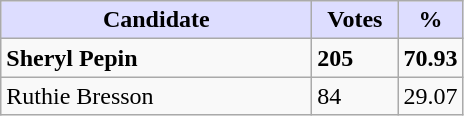<table class="wikitable">
<tr>
<th style="background:#ddf; width:200px;">Candidate</th>
<th style="background:#ddf; width:50px;">Votes</th>
<th style="background:#ddf; width:30px;">%</th>
</tr>
<tr>
<td><strong>Sheryl Pepin</strong></td>
<td><strong>205</strong></td>
<td><strong>70.93</strong></td>
</tr>
<tr>
<td>Ruthie Bresson</td>
<td>84</td>
<td>29.07</td>
</tr>
</table>
